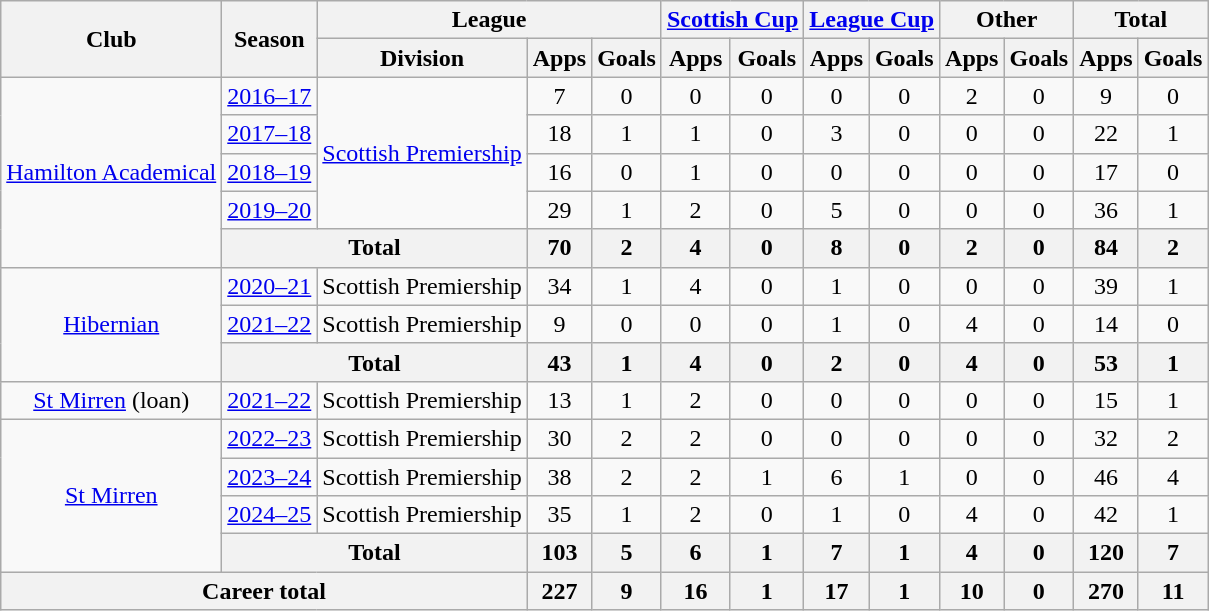<table class="wikitable" style="text-align: center">
<tr>
<th rowspan="2">Club</th>
<th rowspan="2">Season</th>
<th colspan="3">League</th>
<th colspan="2"><a href='#'>Scottish Cup</a></th>
<th colspan="2"><a href='#'>League Cup</a></th>
<th colspan="2">Other</th>
<th colspan="2">Total</th>
</tr>
<tr>
<th>Division</th>
<th>Apps</th>
<th>Goals</th>
<th>Apps</th>
<th>Goals</th>
<th>Apps</th>
<th>Goals</th>
<th>Apps</th>
<th>Goals</th>
<th>Apps</th>
<th>Goals</th>
</tr>
<tr>
<td rowspan="5"><a href='#'>Hamilton Academical</a></td>
<td><a href='#'>2016–17</a></td>
<td rowspan="4"><a href='#'>Scottish Premiership</a></td>
<td>7</td>
<td>0</td>
<td>0</td>
<td>0</td>
<td>0</td>
<td>0</td>
<td>2</td>
<td>0</td>
<td>9</td>
<td>0</td>
</tr>
<tr>
<td><a href='#'>2017–18</a></td>
<td>18</td>
<td>1</td>
<td>1</td>
<td>0</td>
<td>3</td>
<td>0</td>
<td>0</td>
<td>0</td>
<td>22</td>
<td>1</td>
</tr>
<tr>
<td><a href='#'>2018–19</a></td>
<td>16</td>
<td>0</td>
<td>1</td>
<td>0</td>
<td>0</td>
<td>0</td>
<td>0</td>
<td>0</td>
<td>17</td>
<td>0</td>
</tr>
<tr>
<td><a href='#'>2019–20</a></td>
<td>29</td>
<td>1</td>
<td>2</td>
<td>0</td>
<td>5</td>
<td>0</td>
<td>0</td>
<td>0</td>
<td>36</td>
<td>1</td>
</tr>
<tr>
<th colspan="2">Total</th>
<th>70</th>
<th>2</th>
<th>4</th>
<th>0</th>
<th>8</th>
<th>0</th>
<th>2</th>
<th>0</th>
<th>84</th>
<th>2</th>
</tr>
<tr>
<td rowspan="3"><a href='#'>Hibernian</a></td>
<td><a href='#'>2020–21</a></td>
<td>Scottish Premiership</td>
<td>34</td>
<td>1</td>
<td>4</td>
<td>0</td>
<td>1</td>
<td>0</td>
<td>0</td>
<td>0</td>
<td>39</td>
<td>1</td>
</tr>
<tr>
<td><a href='#'>2021–22</a></td>
<td>Scottish Premiership</td>
<td>9</td>
<td>0</td>
<td>0</td>
<td>0</td>
<td>1</td>
<td>0</td>
<td>4</td>
<td>0</td>
<td>14</td>
<td>0</td>
</tr>
<tr>
<th colspan="2">Total</th>
<th>43</th>
<th>1</th>
<th>4</th>
<th>0</th>
<th>2</th>
<th>0</th>
<th>4</th>
<th>0</th>
<th>53</th>
<th>1</th>
</tr>
<tr>
<td><a href='#'>St Mirren</a> (loan)</td>
<td><a href='#'>2021–22</a></td>
<td>Scottish Premiership</td>
<td>13</td>
<td>1</td>
<td>2</td>
<td>0</td>
<td>0</td>
<td>0</td>
<td>0</td>
<td>0</td>
<td>15</td>
<td>1</td>
</tr>
<tr>
<td rowspan="4"><a href='#'>St Mirren</a></td>
<td><a href='#'>2022–23</a></td>
<td>Scottish Premiership</td>
<td>30</td>
<td>2</td>
<td>2</td>
<td>0</td>
<td>0</td>
<td>0</td>
<td>0</td>
<td>0</td>
<td>32</td>
<td>2</td>
</tr>
<tr>
<td><a href='#'>2023–24</a></td>
<td>Scottish Premiership</td>
<td>38</td>
<td>2</td>
<td>2</td>
<td>1</td>
<td>6</td>
<td>1</td>
<td>0</td>
<td>0</td>
<td>46</td>
<td>4</td>
</tr>
<tr>
<td><a href='#'>2024–25</a></td>
<td>Scottish Premiership</td>
<td>35</td>
<td>1</td>
<td>2</td>
<td>0</td>
<td>1</td>
<td>0</td>
<td>4</td>
<td>0</td>
<td>42</td>
<td>1</td>
</tr>
<tr>
<th colspan="2">Total</th>
<th>103</th>
<th>5</th>
<th>6</th>
<th>1</th>
<th>7</th>
<th>1</th>
<th>4</th>
<th>0</th>
<th>120</th>
<th>7</th>
</tr>
<tr>
<th colspan="3">Career total</th>
<th>227</th>
<th>9</th>
<th>16</th>
<th>1</th>
<th>17</th>
<th>1</th>
<th>10</th>
<th>0</th>
<th>270</th>
<th>11</th>
</tr>
</table>
